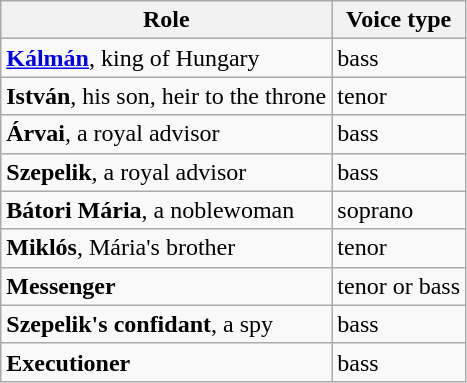<table class="wikitable">
<tr>
<th>Role</th>
<th>Voice type</th>
</tr>
<tr>
<td><strong><a href='#'>Kálmán</a></strong>, king of Hungary</td>
<td>bass</td>
</tr>
<tr>
<td><strong>István</strong>, his son, heir to the throne</td>
<td>tenor</td>
</tr>
<tr>
<td><strong>Árvai</strong>, a royal advisor</td>
<td>bass</td>
</tr>
<tr>
<td><strong>Szepelik</strong>, a royal advisor</td>
<td>bass</td>
</tr>
<tr>
<td><strong>Bátori Mária</strong>, a noblewoman</td>
<td>soprano</td>
</tr>
<tr>
<td><strong>Miklós</strong>, Mária's brother</td>
<td>tenor</td>
</tr>
<tr>
<td><strong>Messenger</strong></td>
<td>tenor or bass</td>
</tr>
<tr>
<td><strong>Szepelik's confidant</strong>, a spy</td>
<td>bass</td>
</tr>
<tr>
<td><strong>Executioner</strong></td>
<td>bass</td>
</tr>
</table>
